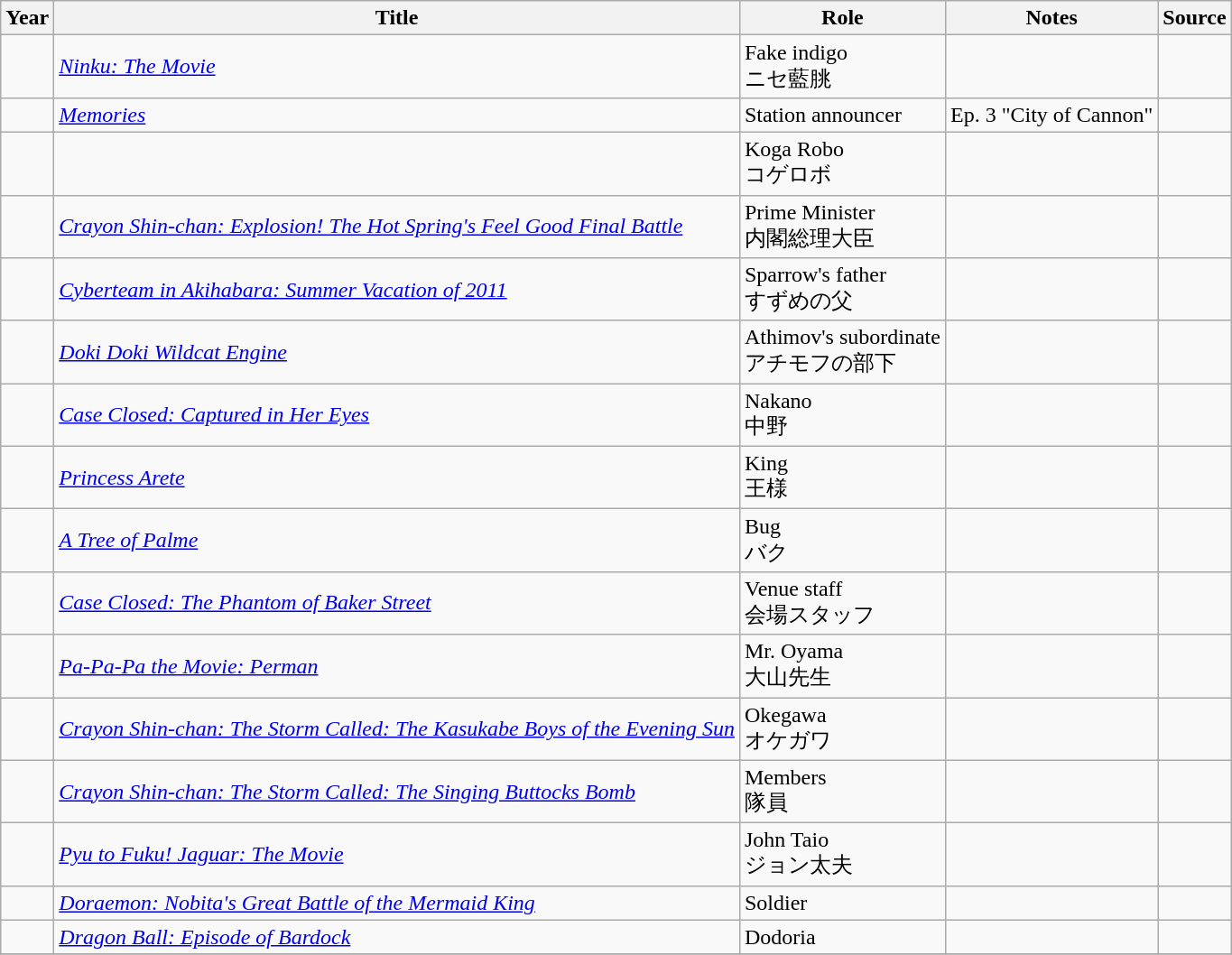<table class="wikitable sortable plainrowheaders">
<tr>
<th>Year</th>
<th>Title</th>
<th>Role</th>
<th class="unsortable">Notes</th>
<th class="unsortable">Source</th>
</tr>
<tr>
<td></td>
<td><em><a href='#'>Ninku: The Movie</a></em></td>
<td>Fake indigo<br>ニセ藍朓</td>
<td></td>
<td></td>
</tr>
<tr>
<td></td>
<td><em><a href='#'>Memories</a></em></td>
<td>Station announcer</td>
<td>Ep. 3 "City of Cannon"</td>
<td></td>
</tr>
<tr>
<td></td>
<td></td>
<td>Koga Robo<br>コゲロボ</td>
<td></td>
<td></td>
</tr>
<tr>
<td></td>
<td><em><a href='#'>Crayon Shin-chan: Explosion! The Hot Spring's Feel Good Final Battle</a></em></td>
<td>Prime Minister<br>内閣総理大臣</td>
<td></td>
<td></td>
</tr>
<tr>
<td></td>
<td><em><a href='#'>Cyberteam in Akihabara: Summer Vacation of 2011</a></em></td>
<td>Sparrow's father<br>すずめの父</td>
<td></td>
<td></td>
</tr>
<tr>
<td></td>
<td><em><a href='#'>Doki Doki Wildcat Engine</a></em></td>
<td>Athimov's subordinate<br>アチモフの部下</td>
<td></td>
<td></td>
</tr>
<tr>
<td></td>
<td><em><a href='#'>Case Closed: Captured in Her Eyes</a></em></td>
<td>Nakano<br>中野</td>
<td></td>
<td></td>
</tr>
<tr>
<td></td>
<td><em><a href='#'>Princess Arete</a></em></td>
<td>King<br>王様</td>
<td></td>
<td></td>
</tr>
<tr>
<td></td>
<td><em><a href='#'>A Tree of Palme</a></em></td>
<td>Bug<br>バク</td>
<td></td>
<td></td>
</tr>
<tr>
<td></td>
<td><em><a href='#'>Case Closed: The Phantom of Baker Street</a></em></td>
<td>Venue staff<br>会場スタッフ</td>
<td></td>
<td></td>
</tr>
<tr>
<td></td>
<td><em><a href='#'>Pa-Pa-Pa the Movie: Perman</a></em></td>
<td>Mr. Oyama<br>大山先生</td>
<td></td>
<td></td>
</tr>
<tr>
<td></td>
<td><em><a href='#'>Crayon Shin-chan: The Storm Called: The Kasukabe Boys of the Evening Sun</a></em></td>
<td>Okegawa<br>オケガワ</td>
<td></td>
<td></td>
</tr>
<tr>
<td></td>
<td><em><a href='#'>Crayon Shin-chan: The Storm Called: The Singing Buttocks Bomb</a></em></td>
<td>Members<br>隊員</td>
<td></td>
<td></td>
</tr>
<tr>
<td></td>
<td><em><a href='#'>Pyu to Fuku! Jaguar: The Movie</a></em></td>
<td>John Taio<br>ジョン太夫</td>
<td></td>
<td></td>
</tr>
<tr>
<td></td>
<td><em><a href='#'>Doraemon: Nobita's Great Battle of the Mermaid King</a></em></td>
<td>Soldier</td>
<td></td>
<td></td>
</tr>
<tr>
<td></td>
<td><em><a href='#'>Dragon Ball: Episode of Bardock</a></em></td>
<td>Dodoria</td>
<td></td>
<td></td>
</tr>
<tr>
</tr>
</table>
